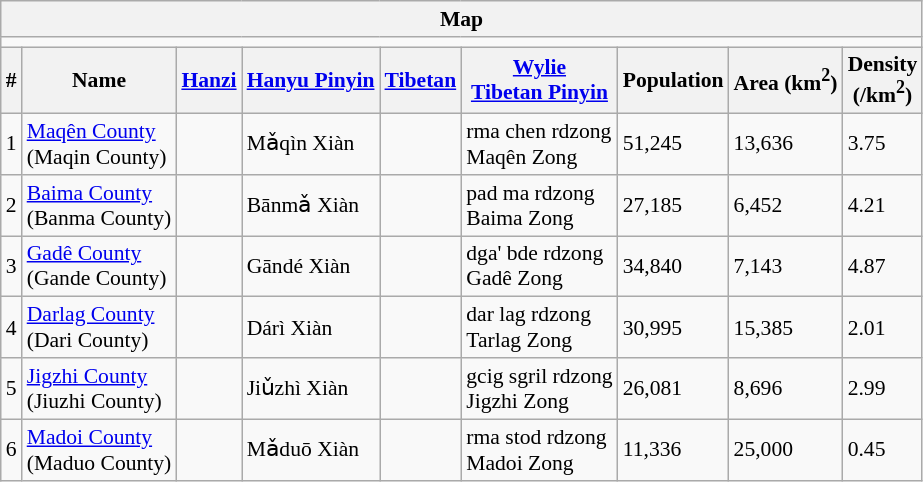<table class="wikitable"  style="font-size:90%;" align=center>
<tr>
<th colspan="9" align="center">Map</th>
</tr>
<tr>
<td colspan="9" align="center"></td>
</tr>
<tr>
<th>#</th>
<th>Name</th>
<th><a href='#'>Hanzi</a></th>
<th><a href='#'>Hanyu Pinyin</a></th>
<th><a href='#'>Tibetan</a></th>
<th><a href='#'>Wylie</a><br><a href='#'>Tibetan Pinyin</a></th>
<th>Population<br></th>
<th>Area (km<sup>2</sup>)</th>
<th>Density<br>(/km<sup>2</sup>)</th>
</tr>
<tr --------->
<td>1</td>
<td><a href='#'>Maqên County</a><br>(Maqin County)</td>
<td></td>
<td>Mǎqìn Xiàn</td>
<td></td>
<td>rma chen rdzong<br>Maqên Zong</td>
<td>51,245</td>
<td>13,636</td>
<td>3.75</td>
</tr>
<tr --------->
<td>2</td>
<td><a href='#'>Baima County</a><br>(Banma County)</td>
<td></td>
<td>Bānmǎ Xiàn</td>
<td></td>
<td>pad ma rdzong<br>Baima Zong</td>
<td>27,185</td>
<td>6,452</td>
<td>4.21</td>
</tr>
<tr -------->
<td>3</td>
<td><a href='#'>Gadê County</a><br>(Gande County)</td>
<td></td>
<td>Gāndé Xiàn</td>
<td></td>
<td>dga' bde rdzong<br>Gadê Zong</td>
<td>34,840</td>
<td>7,143</td>
<td>4.87</td>
</tr>
<tr --------->
<td>4</td>
<td><a href='#'>Darlag County</a><br>(Dari County)</td>
<td></td>
<td>Dárì Xiàn</td>
<td></td>
<td>dar lag rdzong<br>Tarlag Zong</td>
<td>30,995</td>
<td>15,385</td>
<td>2.01</td>
</tr>
<tr --------->
<td>5</td>
<td><a href='#'>Jigzhi County</a><br>(Jiuzhi County)</td>
<td></td>
<td>Jiǔzhì Xiàn</td>
<td></td>
<td>gcig sgril rdzong<br>Jigzhi Zong</td>
<td>26,081</td>
<td>8,696</td>
<td>2.99</td>
</tr>
<tr --------->
<td>6</td>
<td><a href='#'>Madoi County</a><br>(Maduo County)</td>
<td></td>
<td>Mǎduō Xiàn</td>
<td></td>
<td>rma stod rdzong<br>Madoi Zong</td>
<td>11,336</td>
<td>25,000</td>
<td>0.45</td>
</tr>
</table>
